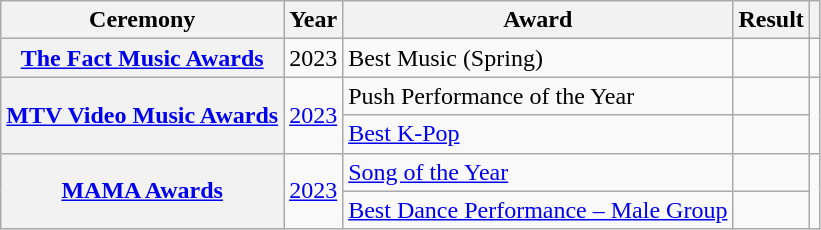<table class="wikitable sortable plainrowheaders">
<tr>
<th scope="col"><strong>Ceremony</strong></th>
<th scope="col">Year</th>
<th scope="col">Award</th>
<th scope="col">Result</th>
<th class="unsortable"></th>
</tr>
<tr>
<th scope="row"><a href='#'>The Fact Music Awards</a></th>
<td rowspan="1" align="center">2023</td>
<td>Best Music (Spring)</td>
<td></td>
<td align="center"></td>
</tr>
<tr>
<th scope="row" rowspan="2"><a href='#'>MTV Video Music Awards</a></th>
<td rowspan="2" align="center"><a href='#'>2023</a></td>
<td>Push Performance of the Year</td>
<td></td>
<td style="text-align:center" rowspan="2"></td>
</tr>
<tr>
<td><a href='#'>Best K-Pop</a></td>
<td></td>
</tr>
<tr>
<th scope="row" rowspan="2"><a href='#'>MAMA Awards</a></th>
<td rowspan="2" align="center"><a href='#'>2023</a></td>
<td><a href='#'>Song of the Year</a></td>
<td></td>
<td style="text-align:center;" rowspan="3"></td>
</tr>
<tr>
<td><a href='#'>Best Dance Performance – Male Group</a></td>
<td></td>
</tr>
</table>
